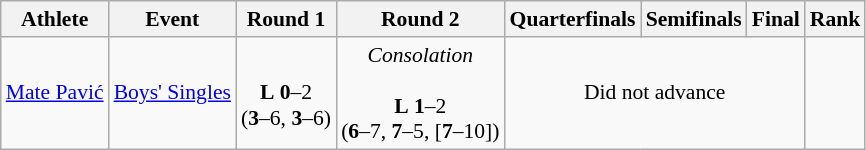<table class=wikitable style="font-size:90%">
<tr>
<th>Athlete</th>
<th>Event</th>
<th>Round 1</th>
<th>Round 2</th>
<th>Quarterfinals</th>
<th>Semifinals</th>
<th>Final</th>
<th>Rank</th>
</tr>
<tr>
<td><a href='#'>Mate Pavić</a></td>
<td><a href='#'>Boys' Singles</a></td>
<td align=center><br><strong>L</strong> <strong>0</strong>–2<br> (<strong>3</strong>–6, <strong>3</strong>–6)</td>
<td align=center><em>Consolation</em><br><br><strong>L</strong> <strong>1</strong>–2<br> (<strong>6</strong>–7, <strong>7</strong>–5, [<strong>7</strong>–10])</td>
<td colspan=3 align=center>Did not advance</td>
<td align=center></td>
</tr>
</table>
